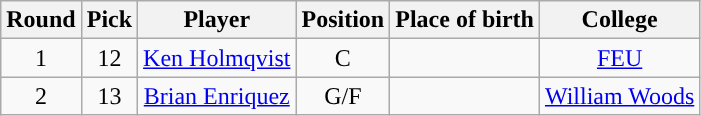<table class="wikitable sortable sortable" style="text-align:center">
<tr>
<th>Round</th>
<th>Pick</th>
<th>Player</th>
<th>Position</th>
<th>Place of birth</th>
<th>College</th>
</tr>
<tr>
<td>1</td>
<td>12</td>
<td><a href='#'>Ken Holmqvist</a></td>
<td>C</td>
<td></td>
<td><a href='#'>FEU</a></td>
</tr>
<tr>
<td>2</td>
<td>13</td>
<td><a href='#'>Brian Enriquez</a></td>
<td>G/F</td>
<td></td>
<td><a href='#'>William Woods</a></td>
</tr>
</table>
